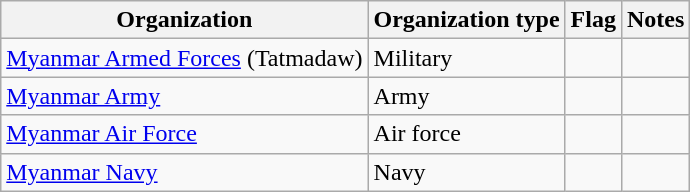<table class="wikitable">
<tr>
<th>Organization</th>
<th>Organization type</th>
<th>Flag</th>
<th>Notes</th>
</tr>
<tr>
<td><a href='#'>Myanmar Armed Forces</a> (Tatmadaw)</td>
<td>Military</td>
<td></td>
<td></td>
</tr>
<tr>
<td><a href='#'>Myanmar Army</a></td>
<td>Army</td>
<td></td>
<td></td>
</tr>
<tr>
<td><a href='#'>Myanmar Air Force</a></td>
<td>Air force</td>
<td></td>
<td></td>
</tr>
<tr>
<td><a href='#'>Myanmar Navy</a></td>
<td>Navy</td>
<td></td>
<td></td>
</tr>
</table>
